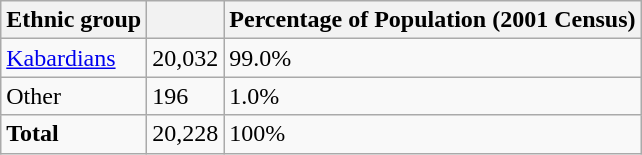<table class="wikitable">
<tr>
<th>Ethnic group</th>
<th></th>
<th>Percentage of Population (2001 Census)</th>
</tr>
<tr>
<td><a href='#'>Kabardians</a></td>
<td>20,032</td>
<td>99.0%</td>
</tr>
<tr>
<td>Other</td>
<td>196</td>
<td>1.0%</td>
</tr>
<tr>
<td><strong>Total</strong></td>
<td>20,228</td>
<td>100%</td>
</tr>
</table>
